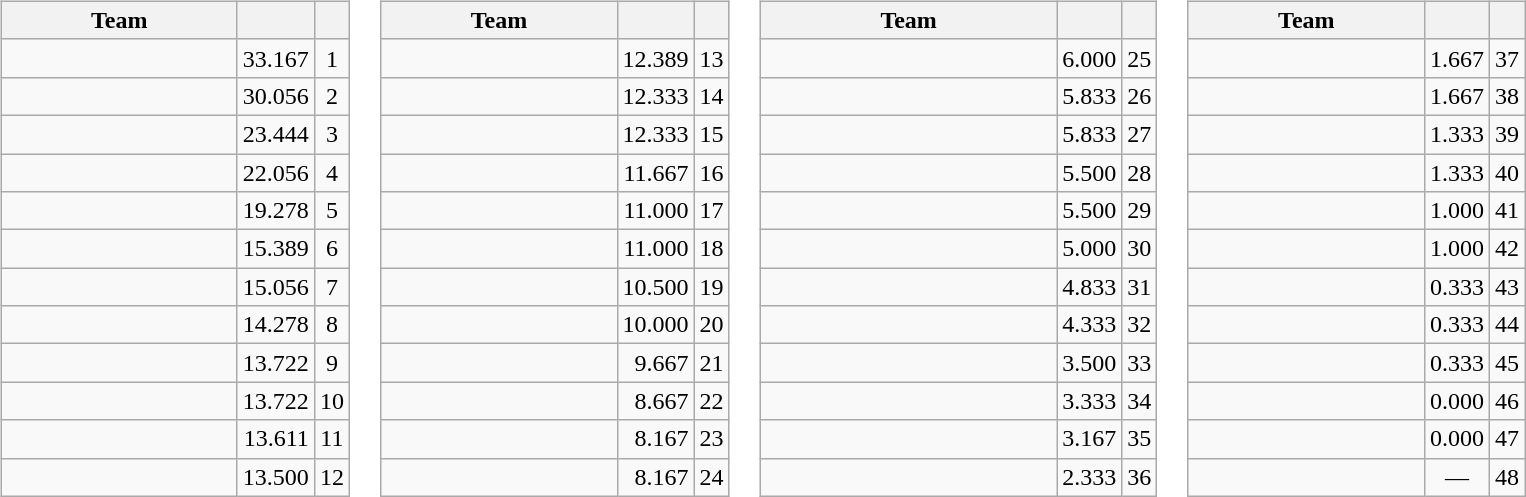<table>
<tr valign=top>
<td><br><table class="wikitable">
<tr>
<th width=150>Team</th>
<th></th>
<th></th>
</tr>
<tr>
<td></td>
<td align=right>33.167</td>
<td align=center>1</td>
</tr>
<tr>
<td></td>
<td align=right>30.056</td>
<td align=center>2</td>
</tr>
<tr>
<td></td>
<td align=right>23.444</td>
<td align=center>3</td>
</tr>
<tr>
<td></td>
<td align=right>22.056</td>
<td align=center>4</td>
</tr>
<tr>
<td></td>
<td align=right>19.278</td>
<td align=center>5</td>
</tr>
<tr>
<td></td>
<td align=right>15.389</td>
<td align=center>6</td>
</tr>
<tr>
<td></td>
<td align=right>15.056</td>
<td align=center>7</td>
</tr>
<tr>
<td></td>
<td align=right>14.278</td>
<td align=center>8</td>
</tr>
<tr>
<td></td>
<td align=right>13.722</td>
<td align=center>9</td>
</tr>
<tr>
<td></td>
<td align=right>13.722</td>
<td align=center>10</td>
</tr>
<tr>
<td></td>
<td align=right>13.611</td>
<td align=center>11</td>
</tr>
<tr>
<td></td>
<td align=right>13.500</td>
<td align=center>12</td>
</tr>
</table>
</td>
<td><br><table class="wikitable">
<tr>
<th width=150>Team</th>
<th></th>
<th></th>
</tr>
<tr>
<td></td>
<td align=right>12.389</td>
<td align=center>13</td>
</tr>
<tr>
<td></td>
<td align=right>12.333</td>
<td align=center>14</td>
</tr>
<tr>
<td></td>
<td align=right>12.333</td>
<td align=center>15</td>
</tr>
<tr>
<td></td>
<td align=right>11.667</td>
<td align=center>16</td>
</tr>
<tr>
<td></td>
<td align=right>11.000</td>
<td align=center>17</td>
</tr>
<tr>
<td></td>
<td align=right>11.000</td>
<td align=center>18</td>
</tr>
<tr>
<td></td>
<td align=right>10.500</td>
<td align=center>19</td>
</tr>
<tr>
<td></td>
<td align=right>10.000</td>
<td align=center>20</td>
</tr>
<tr>
<td></td>
<td align=right>9.667</td>
<td align=center>21</td>
</tr>
<tr>
<td></td>
<td align=right>8.667</td>
<td align=center>22</td>
</tr>
<tr>
<td></td>
<td align=right>8.167</td>
<td align=center>23</td>
</tr>
<tr>
<td></td>
<td align=right>8.167</td>
<td align=center>24</td>
</tr>
</table>
</td>
<td><br><table class="wikitable">
<tr>
<th width=190>Team</th>
<th></th>
<th></th>
</tr>
<tr>
<td></td>
<td align=right>6.000</td>
<td align=center>25</td>
</tr>
<tr>
<td></td>
<td align=right>5.833</td>
<td align=center>26</td>
</tr>
<tr>
<td></td>
<td align=right>5.833</td>
<td align=center>27</td>
</tr>
<tr>
<td></td>
<td align=right>5.500</td>
<td align=center>28</td>
</tr>
<tr>
<td></td>
<td align=right>5.500</td>
<td align=center>29</td>
</tr>
<tr>
<td></td>
<td align=right>5.000</td>
<td align=center>30</td>
</tr>
<tr>
<td></td>
<td align=right>4.833</td>
<td align=center>31</td>
</tr>
<tr>
<td></td>
<td align=right>4.333</td>
<td align=center>32</td>
</tr>
<tr>
<td></td>
<td align=right>3.500</td>
<td align=center>33</td>
</tr>
<tr>
<td></td>
<td align=right>3.333</td>
<td align=center>34</td>
</tr>
<tr>
<td></td>
<td align=right>3.167</td>
<td align=center>35</td>
</tr>
<tr>
<td></td>
<td align=right>2.333</td>
<td align=center>36</td>
</tr>
</table>
</td>
<td><br><table class="wikitable">
<tr>
<th width=150>Team</th>
<th></th>
<th></th>
</tr>
<tr>
<td></td>
<td align=right>1.667</td>
<td align=center>37</td>
</tr>
<tr>
<td></td>
<td align=right>1.667</td>
<td align=center>38</td>
</tr>
<tr>
<td></td>
<td align=right>1.333</td>
<td align=center>39</td>
</tr>
<tr>
<td></td>
<td align=right>1.333</td>
<td align=center>40</td>
</tr>
<tr>
<td></td>
<td align=right>1.000</td>
<td align=center>41</td>
</tr>
<tr>
<td></td>
<td align=right>1.000</td>
<td align=center>42</td>
</tr>
<tr>
<td></td>
<td align=right>0.333</td>
<td align=center>43</td>
</tr>
<tr>
<td></td>
<td align=right>0.333</td>
<td align=center>44</td>
</tr>
<tr>
<td></td>
<td align=right>0.333</td>
<td align=center>45</td>
</tr>
<tr>
<td></td>
<td align=right>0.000</td>
<td align=center>46</td>
</tr>
<tr>
<td></td>
<td align=right>0.000</td>
<td align=center>47</td>
</tr>
<tr>
<td></td>
<td align=center>—</td>
<td align=center>48</td>
</tr>
</table>
</td>
</tr>
</table>
